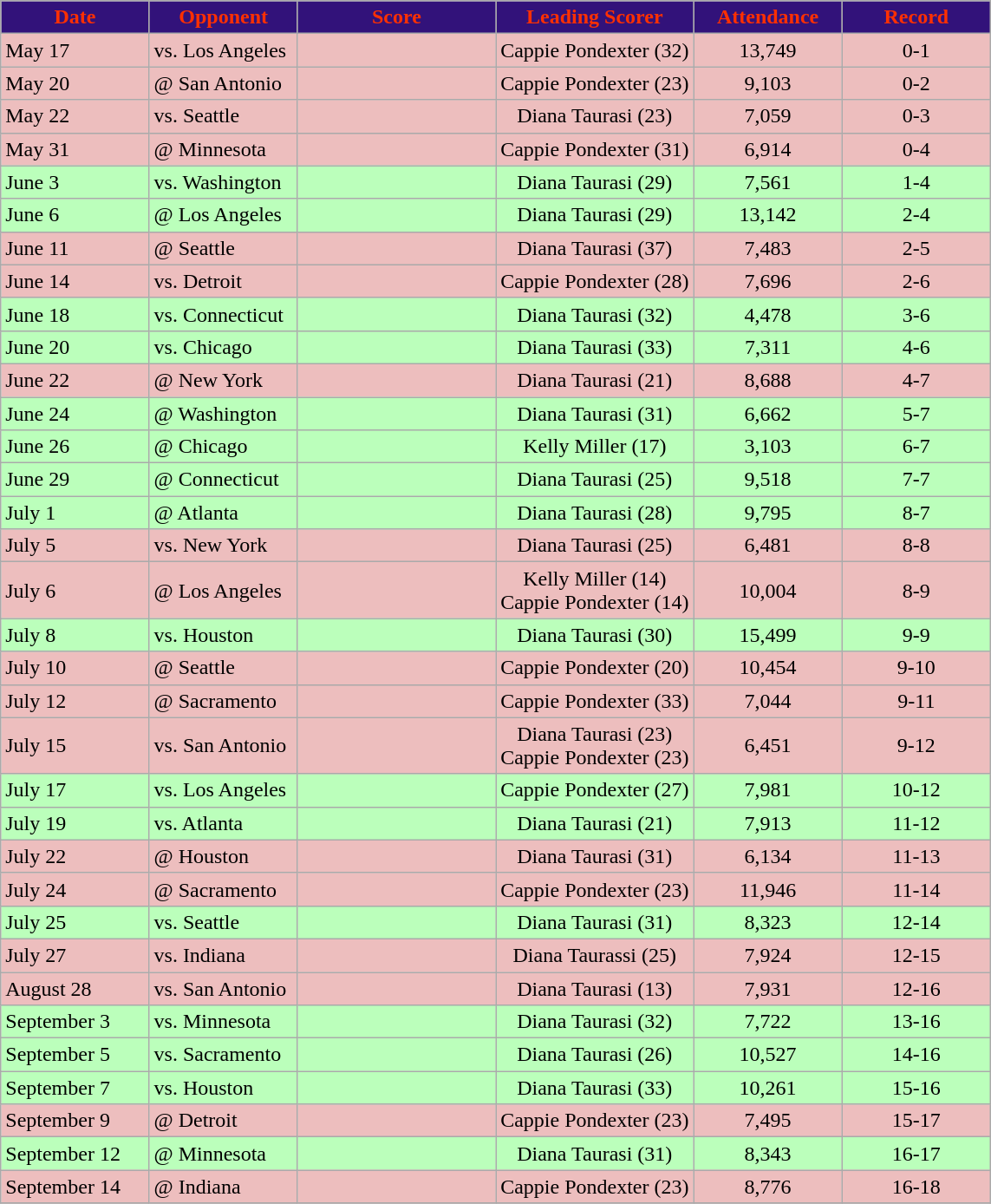<table class="wikitable" border="1">
<tr>
<th style="background:#32127A;color:#FF3000;" width="15%">Date</th>
<th style="background:#32127A;color:#FF3000;" width="15%">Opponent</th>
<th style="background:#32127A;color:#FF3000;" width="20%">Score</th>
<th style="background:#32127A;color:#FF3000;" width="20%">Leading Scorer</th>
<th style="background:#32127A;color:#FF3000;" width="15%">Attendance</th>
<th style="background:#32127A;color:#FF3000;" width="15%">Record</th>
</tr>
<tr bgcolor="edbebe">
<td>May 17</td>
<td>vs. Los Angeles</td>
<td align="center"></td>
<td align="center">Cappie Pondexter (32)</td>
<td align="center">13,749</td>
<td align="center">0-1</td>
</tr>
<tr bgcolor="edbebe">
<td>May 20</td>
<td>@ San Antonio</td>
<td align="center"></td>
<td align="center">Cappie Pondexter (23)</td>
<td align="center">9,103</td>
<td align="center">0-2</td>
</tr>
<tr bgcolor="edbebe">
<td>May 22</td>
<td>vs. Seattle</td>
<td align="center"></td>
<td align="center">Diana Taurasi (23)</td>
<td align="center">7,059</td>
<td align="center">0-3</td>
</tr>
<tr bgcolor="edbebe">
<td>May 31</td>
<td>@ Minnesota</td>
<td align="center"></td>
<td align="center">Cappie Pondexter (31)</td>
<td align="center">6,914</td>
<td align="center">0-4</td>
</tr>
<tr bgcolor="#bbffbb">
<td>June 3</td>
<td>vs. Washington</td>
<td align="center"></td>
<td align="center">Diana Taurasi (29)</td>
<td align="center">7,561</td>
<td align="center">1-4</td>
</tr>
<tr bgcolor="#bbffbb">
<td>June 6</td>
<td>@ Los Angeles</td>
<td align="center"></td>
<td align="center">Diana Taurasi (29)</td>
<td align="center">13,142</td>
<td align="center">2-4</td>
</tr>
<tr bgcolor="edbebe">
<td>June 11</td>
<td>@ Seattle</td>
<td align="center"></td>
<td align="center">Diana Taurasi (37)</td>
<td align="center">7,483</td>
<td align="center">2-5</td>
</tr>
<tr bgcolor="edbebe">
<td>June 14</td>
<td>vs. Detroit</td>
<td align="center"></td>
<td align="center">Cappie Pondexter (28)</td>
<td align="center">7,696</td>
<td align="center">2-6</td>
</tr>
<tr bgcolor="#bbffbb">
<td>June 18</td>
<td>vs. Connecticut</td>
<td align="center"></td>
<td align="center">Diana Taurasi (32)</td>
<td align="center">4,478</td>
<td align="center">3-6</td>
</tr>
<tr bgcolor="#bbffbb">
<td>June 20</td>
<td>vs. Chicago</td>
<td align="center"></td>
<td align="center">Diana Taurasi (33)</td>
<td align="center">7,311</td>
<td align="center">4-6</td>
</tr>
<tr bgcolor="edbebe">
<td>June 22</td>
<td>@ New York</td>
<td align="center"></td>
<td align="center">Diana Taurasi (21)</td>
<td align="center">8,688</td>
<td align="center">4-7</td>
</tr>
<tr bgcolor="#bbffbb">
<td>June 24</td>
<td>@ Washington</td>
<td align="center"></td>
<td align="center">Diana Taurasi (31)</td>
<td align="center">6,662</td>
<td align="center">5-7</td>
</tr>
<tr bgcolor="#bbffbb">
<td>June 26</td>
<td>@ Chicago</td>
<td align="center"></td>
<td align="center">Kelly Miller (17)</td>
<td align="center">3,103</td>
<td align="center">6-7</td>
</tr>
<tr bgcolor="#bbffbb">
<td>June 29</td>
<td>@ Connecticut</td>
<td align="center"></td>
<td align="center">Diana Taurasi (25)</td>
<td align="center">9,518</td>
<td align="center">7-7</td>
</tr>
<tr bgcolor="#bbffbb">
<td>July 1</td>
<td>@ Atlanta</td>
<td align="center"></td>
<td align="center">Diana Taurasi (28)</td>
<td align="center">9,795</td>
<td align="center">8-7</td>
</tr>
<tr bgcolor="edbebe">
<td>July 5</td>
<td>vs. New York</td>
<td align="center"></td>
<td align="center">Diana Taurasi (25)</td>
<td align="center">6,481</td>
<td align="center">8-8</td>
</tr>
<tr bgcolor="edbebe">
<td>July 6</td>
<td>@ Los Angeles</td>
<td align="center"></td>
<td align="center">Kelly Miller (14) <br> Cappie Pondexter (14)</td>
<td align="center">10,004</td>
<td align="center">8-9</td>
</tr>
<tr bgcolor="#bbffbb">
<td>July 8</td>
<td>vs. Houston</td>
<td align="center"></td>
<td align="center">Diana Taurasi (30)</td>
<td align="center">15,499</td>
<td align="center">9-9</td>
</tr>
<tr bgcolor="edbebe">
<td>July 10</td>
<td>@ Seattle</td>
<td align="center"></td>
<td align="center">Cappie Pondexter (20)</td>
<td align="center">10,454</td>
<td align="center">9-10</td>
</tr>
<tr bgcolor="edbebe">
<td>July 12</td>
<td>@ Sacramento</td>
<td align="center"></td>
<td align="center">Cappie Pondexter (33)</td>
<td align="center">7,044</td>
<td align="center">9-11</td>
</tr>
<tr bgcolor="edbebe">
<td>July 15</td>
<td>vs. San Antonio</td>
<td align="center"></td>
<td align="center">Diana Taurasi (23) <br> Cappie Pondexter (23)</td>
<td align="center">6,451</td>
<td align="center">9-12</td>
</tr>
<tr bgcolor="#bbffbb">
<td>July 17</td>
<td>vs. Los Angeles</td>
<td align="center"></td>
<td align="center">Cappie Pondexter (27)</td>
<td align="center">7,981</td>
<td align="center">10-12</td>
</tr>
<tr bgcolor="#bbffbb">
<td>July 19</td>
<td>vs. Atlanta</td>
<td align="center"></td>
<td align="center">Diana Taurasi (21)</td>
<td align="center">7,913</td>
<td align="center">11-12</td>
</tr>
<tr bgcolor="edbebe">
<td>July 22</td>
<td>@ Houston</td>
<td align="center"></td>
<td align="center">Diana Taurasi (31)</td>
<td align="center">6,134</td>
<td align="center">11-13</td>
</tr>
<tr bgcolor="edbebe">
<td>July 24</td>
<td>@ Sacramento</td>
<td align="center"></td>
<td align="center">Cappie Pondexter (23)</td>
<td align="center">11,946</td>
<td align="center">11-14</td>
</tr>
<tr bgcolor="#bbffbb">
<td>July 25</td>
<td>vs. Seattle</td>
<td align="center"></td>
<td align="center">Diana Taurasi (31)</td>
<td align="center">8,323</td>
<td align="center">12-14</td>
</tr>
<tr bgcolor="edbebe">
<td>July 27</td>
<td>vs. Indiana</td>
<td align="center"></td>
<td align="center">Diana Taurassi (25)</td>
<td align="center">7,924</td>
<td align="center">12-15</td>
</tr>
<tr bgcolor="edbebe">
<td>August 28</td>
<td>vs. San Antonio</td>
<td align="center"></td>
<td align="center">Diana Taurasi (13)</td>
<td align="center">7,931</td>
<td align="center">12-16</td>
</tr>
<tr bgcolor="#bbffbb">
<td>September 3</td>
<td>vs. Minnesota</td>
<td align="center"></td>
<td align="center">Diana Taurasi (32)</td>
<td align="center">7,722</td>
<td align="center">13-16</td>
</tr>
<tr bgcolor="#bbffbb">
<td>September 5</td>
<td>vs. Sacramento</td>
<td align="center"></td>
<td align="center">Diana Taurasi (26)</td>
<td align="center">10,527</td>
<td align="center">14-16</td>
</tr>
<tr bgcolor="#bbffbb">
<td>September 7</td>
<td>vs. Houston</td>
<td align="center"></td>
<td align="center">Diana Taurasi (33)</td>
<td align="center">10,261</td>
<td align="center">15-16</td>
</tr>
<tr bgcolor="edbebe">
<td>September 9</td>
<td>@ Detroit</td>
<td align="center"></td>
<td align="center">Cappie Pondexter (23)</td>
<td align="center">7,495</td>
<td align="center">15-17</td>
</tr>
<tr bgcolor="#bbffbb">
<td>September 12</td>
<td>@ Minnesota</td>
<td align="center"></td>
<td align="center">Diana Taurasi (31)</td>
<td align="center">8,343</td>
<td align="center">16-17</td>
</tr>
<tr bgcolor="edbebe">
<td>September 14</td>
<td>@ Indiana</td>
<td align="center"></td>
<td align="center">Cappie Pondexter (23)</td>
<td align="center">8,776</td>
<td align="center">16-18</td>
</tr>
<tr>
</tr>
</table>
